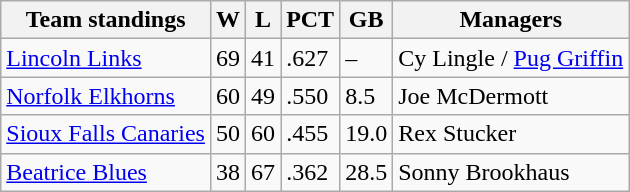<table class="wikitable">
<tr>
<th>Team standings</th>
<th>W</th>
<th>L</th>
<th>PCT</th>
<th>GB</th>
<th>Managers</th>
</tr>
<tr>
<td><a href='#'>Lincoln Links</a></td>
<td>69</td>
<td>41</td>
<td>.627</td>
<td>–</td>
<td>Cy Lingle / <a href='#'>Pug Griffin</a></td>
</tr>
<tr>
<td><a href='#'>Norfolk Elkhorns</a></td>
<td>60</td>
<td>49</td>
<td>.550</td>
<td>8.5</td>
<td>Joe McDermott</td>
</tr>
<tr>
<td><a href='#'>Sioux Falls Canaries</a></td>
<td>50</td>
<td>60</td>
<td>.455</td>
<td>19.0</td>
<td>Rex Stucker</td>
</tr>
<tr>
<td><a href='#'>Beatrice Blues</a></td>
<td>38</td>
<td>67</td>
<td>.362</td>
<td>28.5</td>
<td>Sonny Brookhaus</td>
</tr>
</table>
